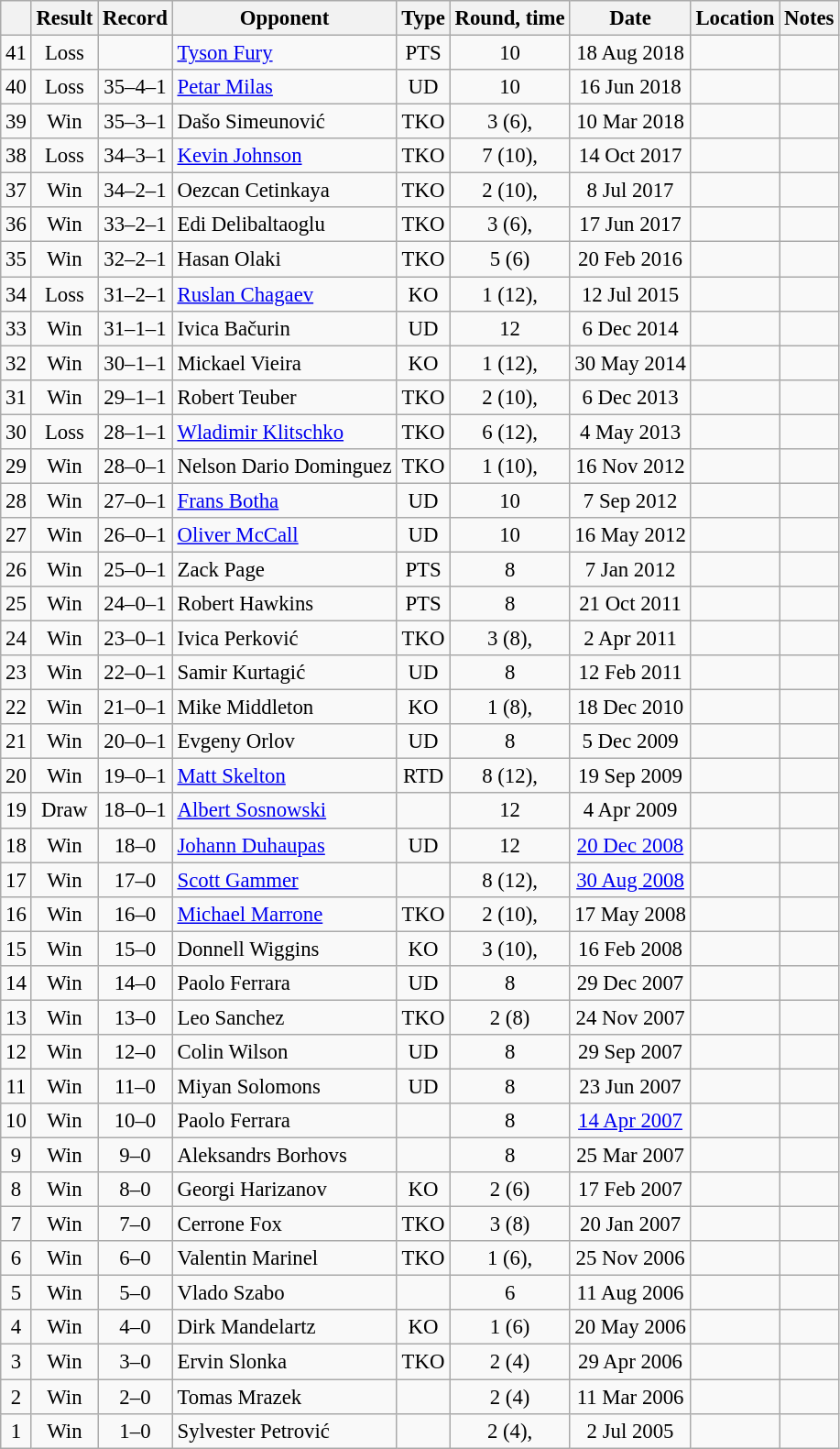<table class="wikitable" style="text-align:center; font-size:95%">
<tr>
<th></th>
<th>Result</th>
<th>Record</th>
<th>Opponent</th>
<th>Type</th>
<th>Round, time</th>
<th>Date</th>
<th>Location</th>
<th>Notes</th>
</tr>
<tr>
<td>41</td>
<td>Loss</td>
<td></td>
<td style="text-align:left;"><a href='#'>Tyson Fury</a></td>
<td>PTS</td>
<td>10</td>
<td>18 Aug 2018</td>
<td style="text-align:left;"></td>
<td></td>
</tr>
<tr>
<td>40</td>
<td>Loss</td>
<td>35–4–1</td>
<td style="text-align:left;"><a href='#'>Petar Milas</a></td>
<td>UD</td>
<td>10</td>
<td>16 Jun 2018</td>
<td style="text-align:left;"></td>
<td style="text-align:left;"></td>
</tr>
<tr>
<td>39</td>
<td>Win</td>
<td>35–3–1</td>
<td style="text-align:left;">Dašo Simeunović</td>
<td>TKO</td>
<td>3 (6), </td>
<td>10 Mar 2018</td>
<td style="text-align:left;"></td>
<td></td>
</tr>
<tr>
<td>38</td>
<td>Loss</td>
<td>34–3–1</td>
<td style="text-align:left;"><a href='#'>Kevin Johnson</a></td>
<td>TKO</td>
<td>7 (10), </td>
<td>14 Oct 2017</td>
<td style="text-align:left;"></td>
<td style="text-align:left;"></td>
</tr>
<tr>
<td>37</td>
<td>Win</td>
<td>34–2–1</td>
<td style="text-align:left;">Oezcan Cetinkaya</td>
<td>TKO</td>
<td>2 (10), </td>
<td>8 Jul 2017</td>
<td style="text-align:left;"></td>
<td style="text-align:left;"></td>
</tr>
<tr>
<td>36</td>
<td>Win</td>
<td>33–2–1</td>
<td style="text-align:left;">Edi Delibaltaoglu</td>
<td>TKO</td>
<td>3 (6), </td>
<td>17 Jun 2017</td>
<td style="text-align:left;"></td>
<td></td>
</tr>
<tr>
<td>35</td>
<td>Win</td>
<td>32–2–1</td>
<td style="text-align:left;">Hasan Olaki</td>
<td>TKO</td>
<td>5 (6)</td>
<td>20 Feb 2016</td>
<td style="text-align:left;"></td>
<td></td>
</tr>
<tr>
<td>34</td>
<td>Loss</td>
<td>31–2–1</td>
<td style="text-align:left;"><a href='#'>Ruslan Chagaev</a></td>
<td>KO</td>
<td>1 (12), </td>
<td>12 Jul 2015</td>
<td style="text-align:left;"></td>
<td style="text-align:left;"></td>
</tr>
<tr>
<td>33</td>
<td>Win</td>
<td>31–1–1</td>
<td style="text-align:left;">Ivica Bačurin</td>
<td>UD</td>
<td>12</td>
<td>6 Dec 2014</td>
<td style="text-align:left;"></td>
<td style="text-align:left;"></td>
</tr>
<tr>
<td>32</td>
<td>Win</td>
<td>30–1–1</td>
<td style="text-align:left;">Mickael Vieira</td>
<td>KO</td>
<td>1 (12), </td>
<td>30 May 2014</td>
<td style="text-align:left;"></td>
<td style="text-align:left;"></td>
</tr>
<tr>
<td>31</td>
<td>Win</td>
<td>29–1–1</td>
<td style="text-align:left;">Robert Teuber</td>
<td>TKO</td>
<td>2 (10), </td>
<td>6 Dec 2013</td>
<td style="text-align:left;"></td>
<td style="text-align:left;"></td>
</tr>
<tr>
<td>30</td>
<td>Loss</td>
<td>28–1–1</td>
<td style="text-align:left;"><a href='#'>Wladimir Klitschko</a></td>
<td>TKO</td>
<td>6 (12), </td>
<td>4 May 2013</td>
<td style="text-align:left;"></td>
<td style="text-align:left;"></td>
</tr>
<tr>
<td>29</td>
<td>Win</td>
<td>28–0–1</td>
<td style="text-align:left;">Nelson Dario Dominguez</td>
<td>TKO</td>
<td>1 (10), </td>
<td>16 Nov 2012</td>
<td style="text-align:left;"></td>
<td></td>
</tr>
<tr>
<td>28</td>
<td>Win</td>
<td>27–0–1</td>
<td style="text-align:left;"><a href='#'>Frans Botha</a></td>
<td>UD</td>
<td>10</td>
<td>7 Sep 2012</td>
<td style="text-align:left;"></td>
<td></td>
</tr>
<tr>
<td>27</td>
<td>Win</td>
<td>26–0–1</td>
<td style="text-align:left;"><a href='#'>Oliver McCall</a></td>
<td>UD</td>
<td>10</td>
<td>16 May 2012</td>
<td style="text-align:left;"></td>
<td></td>
</tr>
<tr>
<td>26</td>
<td>Win</td>
<td>25–0–1</td>
<td style="text-align:left;">Zack Page</td>
<td>PTS</td>
<td>8</td>
<td>7 Jan 2012</td>
<td style="text-align:left;"></td>
<td></td>
</tr>
<tr>
<td>25</td>
<td>Win</td>
<td>24–0–1</td>
<td style="text-align:left;">Robert Hawkins</td>
<td>PTS</td>
<td>8</td>
<td>21 Oct 2011</td>
<td style="text-align:left;"></td>
<td></td>
</tr>
<tr>
<td>24</td>
<td>Win</td>
<td>23–0–1</td>
<td style="text-align:left;">Ivica Perković</td>
<td>TKO</td>
<td>3 (8), </td>
<td>2 Apr 2011</td>
<td style="text-align:left;"></td>
<td></td>
</tr>
<tr>
<td>23</td>
<td>Win</td>
<td>22–0–1</td>
<td style="text-align:left;">Samir Kurtagić</td>
<td>UD</td>
<td>8</td>
<td>12 Feb 2011</td>
<td style="text-align:left;"></td>
<td></td>
</tr>
<tr>
<td>22</td>
<td>Win</td>
<td>21–0–1</td>
<td style="text-align:left;">Mike Middleton</td>
<td>KO</td>
<td>1 (8), </td>
<td>18 Dec 2010</td>
<td style="text-align:left;"></td>
<td></td>
</tr>
<tr>
<td>21</td>
<td>Win</td>
<td>20–0–1</td>
<td style="text-align:left;">Evgeny Orlov</td>
<td>UD</td>
<td>8</td>
<td>5 Dec 2009</td>
<td style="text-align:left;"></td>
<td></td>
</tr>
<tr>
<td>20</td>
<td>Win</td>
<td>19–0–1</td>
<td style="text-align:left;"><a href='#'>Matt Skelton</a></td>
<td>RTD</td>
<td>8 (12), </td>
<td>19 Sep 2009</td>
<td style="text-align:left;"></td>
<td style="text-align:left;"></td>
</tr>
<tr>
<td>19</td>
<td>Draw</td>
<td>18–0–1</td>
<td style="text-align:left;"><a href='#'>Albert Sosnowski</a></td>
<td></td>
<td>12</td>
<td>4 Apr 2009</td>
<td style="text-align:left;"></td>
<td style="text-align:left;"></td>
</tr>
<tr>
<td>18</td>
<td>Win</td>
<td>18–0</td>
<td style="text-align:left;"><a href='#'>Johann Duhaupas</a></td>
<td>UD</td>
<td>12</td>
<td><a href='#'>20 Dec 2008</a></td>
<td style="text-align:left;"></td>
<td style="text-align:left;"></td>
</tr>
<tr>
<td>17</td>
<td>Win</td>
<td>17–0</td>
<td style="text-align:left;"><a href='#'>Scott Gammer</a></td>
<td></td>
<td>8 (12), </td>
<td><a href='#'>30 Aug 2008</a></td>
<td style="text-align:left;"></td>
<td style="text-align:left;"></td>
</tr>
<tr>
<td>16</td>
<td>Win</td>
<td>16–0</td>
<td style="text-align:left;"><a href='#'>Michael Marrone</a></td>
<td>TKO</td>
<td>2 (10), </td>
<td>17 May 2008</td>
<td style="text-align:left;"></td>
<td style="text-align:left;"></td>
</tr>
<tr>
<td>15</td>
<td>Win</td>
<td>15–0</td>
<td style="text-align:left;">Donnell Wiggins</td>
<td>KO</td>
<td>3 (10), </td>
<td>16 Feb 2008</td>
<td style="text-align:left;"></td>
<td style="text-align:left;"></td>
</tr>
<tr>
<td>14</td>
<td>Win</td>
<td>14–0</td>
<td style="text-align:left;">Paolo Ferrara</td>
<td>UD</td>
<td>8</td>
<td>29 Dec 2007</td>
<td style="text-align:left;"></td>
<td></td>
</tr>
<tr>
<td>13</td>
<td>Win</td>
<td>13–0</td>
<td style="text-align:left;">Leo Sanchez</td>
<td>TKO</td>
<td>2 (8)</td>
<td>24 Nov 2007</td>
<td style="text-align:left;"></td>
<td></td>
</tr>
<tr>
<td>12</td>
<td>Win</td>
<td>12–0</td>
<td style="text-align:left;">Colin Wilson</td>
<td>UD</td>
<td>8</td>
<td>29 Sep 2007</td>
<td style="text-align:left;"></td>
<td></td>
</tr>
<tr>
<td>11</td>
<td>Win</td>
<td>11–0</td>
<td style="text-align:left;">Miyan Solomons</td>
<td>UD</td>
<td>8</td>
<td>23 Jun 2007</td>
<td style="text-align:left;"></td>
<td></td>
</tr>
<tr>
<td>10</td>
<td>Win</td>
<td>10–0</td>
<td style="text-align:left;">Paolo Ferrara</td>
<td></td>
<td>8</td>
<td><a href='#'>14 Apr 2007</a></td>
<td style="text-align:left;"></td>
<td></td>
</tr>
<tr>
<td>9</td>
<td>Win</td>
<td>9–0</td>
<td style="text-align:left;">Aleksandrs Borhovs</td>
<td></td>
<td>8</td>
<td>25 Mar 2007</td>
<td style="text-align:left;"></td>
<td></td>
</tr>
<tr>
<td>8</td>
<td>Win</td>
<td>8–0</td>
<td style="text-align:left;">Georgi Harizanov</td>
<td>KO</td>
<td>2 (6)</td>
<td>17 Feb 2007</td>
<td style="text-align:left;"></td>
<td></td>
</tr>
<tr>
<td>7</td>
<td>Win</td>
<td>7–0</td>
<td style="text-align:left;">Cerrone Fox</td>
<td>TKO</td>
<td>3 (8)</td>
<td>20 Jan 2007</td>
<td style="text-align:left;"></td>
<td></td>
</tr>
<tr>
<td>6</td>
<td>Win</td>
<td>6–0</td>
<td style="text-align:left;">Valentin Marinel</td>
<td>TKO</td>
<td>1 (6), </td>
<td>25 Nov 2006</td>
<td style="text-align:left;"></td>
<td></td>
</tr>
<tr>
<td>5</td>
<td>Win</td>
<td>5–0</td>
<td style="text-align:left;">Vlado Szabo</td>
<td></td>
<td>6</td>
<td>11 Aug 2006</td>
<td style="text-align:left;"></td>
<td></td>
</tr>
<tr>
<td>4</td>
<td>Win</td>
<td>4–0</td>
<td style="text-align:left;">Dirk Mandelartz</td>
<td>KO</td>
<td>1 (6)</td>
<td>20 May 2006</td>
<td style="text-align:left;"></td>
<td></td>
</tr>
<tr>
<td>3</td>
<td>Win</td>
<td>3–0</td>
<td style="text-align:left;">Ervin Slonka</td>
<td>TKO</td>
<td>2 (4)</td>
<td>29 Apr 2006</td>
<td style="text-align:left;"></td>
<td></td>
</tr>
<tr>
<td>2</td>
<td>Win</td>
<td>2–0</td>
<td style="text-align:left;">Tomas Mrazek</td>
<td></td>
<td>2 (4)</td>
<td>11 Mar 2006</td>
<td style="text-align:left;"></td>
<td></td>
</tr>
<tr>
<td>1</td>
<td>Win</td>
<td>1–0</td>
<td style="text-align:left;">Sylvester Petrović</td>
<td></td>
<td>2 (4), </td>
<td>2 Jul 2005</td>
<td style="text-align:left;"></td>
<td></td>
</tr>
</table>
